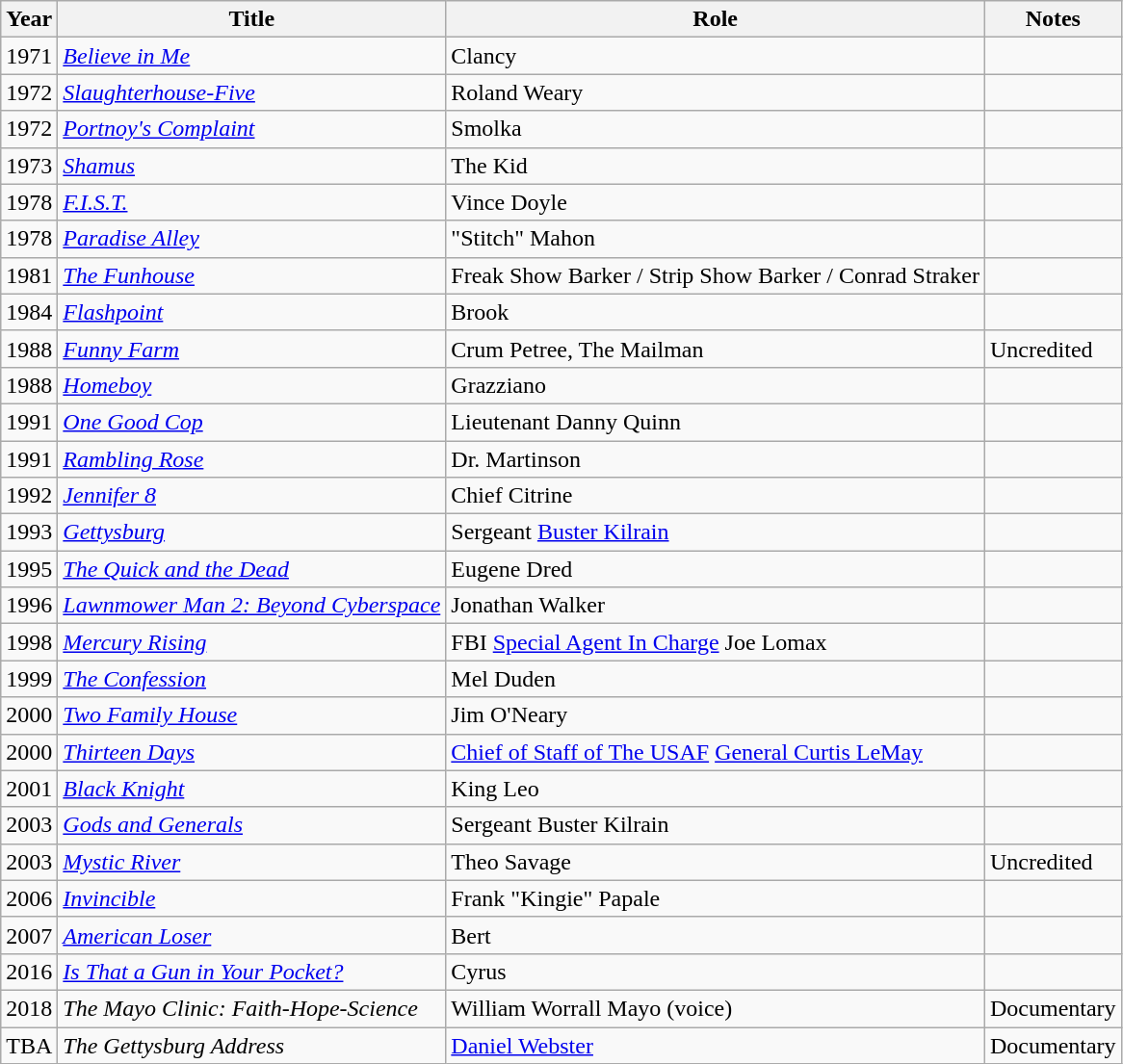<table class="wikitable sortable">
<tr>
<th>Year</th>
<th>Title</th>
<th>Role</th>
<th>Notes</th>
</tr>
<tr>
<td>1971</td>
<td><em><a href='#'>Believe in Me</a></em></td>
<td>Clancy</td>
<td></td>
</tr>
<tr>
<td>1972</td>
<td><em><a href='#'>Slaughterhouse-Five</a></em></td>
<td>Roland Weary</td>
<td></td>
</tr>
<tr>
<td>1972</td>
<td><em><a href='#'>Portnoy's Complaint</a></em></td>
<td>Smolka</td>
<td></td>
</tr>
<tr>
<td>1973</td>
<td><em><a href='#'>Shamus</a></em></td>
<td>The Kid</td>
<td></td>
</tr>
<tr>
<td>1978</td>
<td><em><a href='#'>F.I.S.T.</a></em></td>
<td>Vince Doyle</td>
<td></td>
</tr>
<tr>
<td>1978</td>
<td><em><a href='#'>Paradise Alley</a></em></td>
<td>"Stitch" Mahon</td>
<td></td>
</tr>
<tr>
<td>1981</td>
<td><em><a href='#'>The Funhouse</a></em></td>
<td>Freak Show Barker / Strip Show Barker / Conrad Straker</td>
<td></td>
</tr>
<tr>
<td>1984</td>
<td><em><a href='#'>Flashpoint</a></em></td>
<td>Brook</td>
<td></td>
</tr>
<tr>
<td>1988</td>
<td><em><a href='#'>Funny Farm</a></em></td>
<td>Crum Petree, The Mailman</td>
<td>Uncredited</td>
</tr>
<tr>
<td>1988</td>
<td><em><a href='#'>Homeboy</a></em></td>
<td>Grazziano</td>
<td></td>
</tr>
<tr>
<td>1991</td>
<td><em><a href='#'>One Good Cop</a></em></td>
<td>Lieutenant Danny Quinn</td>
<td></td>
</tr>
<tr>
<td>1991</td>
<td><em><a href='#'>Rambling Rose</a></em></td>
<td>Dr. Martinson</td>
<td></td>
</tr>
<tr>
<td>1992</td>
<td><em><a href='#'>Jennifer 8</a></em></td>
<td>Chief Citrine</td>
<td></td>
</tr>
<tr>
<td>1993</td>
<td><em><a href='#'>Gettysburg</a></em></td>
<td>Sergeant <a href='#'>Buster Kilrain</a></td>
<td></td>
</tr>
<tr>
<td>1995</td>
<td><em><a href='#'>The Quick and the Dead</a></em></td>
<td>Eugene Dred</td>
<td></td>
</tr>
<tr>
<td>1996</td>
<td><em><a href='#'>Lawnmower Man 2: Beyond Cyberspace</a></em></td>
<td>Jonathan Walker</td>
<td></td>
</tr>
<tr>
<td>1998</td>
<td><em><a href='#'>Mercury Rising</a></em></td>
<td>FBI <a href='#'>Special Agent In Charge</a> Joe Lomax</td>
<td></td>
</tr>
<tr>
<td>1999</td>
<td><em><a href='#'>The Confession</a></em></td>
<td>Mel Duden</td>
<td></td>
</tr>
<tr>
<td>2000</td>
<td><em><a href='#'>Two Family House</a></em></td>
<td>Jim O'Neary</td>
<td></td>
</tr>
<tr>
<td>2000</td>
<td><em><a href='#'>Thirteen Days</a></em></td>
<td><a href='#'>Chief of Staff of The USAF</a> <a href='#'>General Curtis LeMay</a></td>
<td></td>
</tr>
<tr>
<td>2001</td>
<td><em><a href='#'>Black Knight</a></em></td>
<td>King Leo</td>
<td></td>
</tr>
<tr>
<td>2003</td>
<td><em><a href='#'>Gods and Generals</a></em></td>
<td>Sergeant Buster Kilrain</td>
<td></td>
</tr>
<tr>
<td>2003</td>
<td><em><a href='#'>Mystic River</a></em></td>
<td>Theo Savage</td>
<td>Uncredited</td>
</tr>
<tr>
<td>2006</td>
<td><em><a href='#'>Invincible</a></em></td>
<td>Frank "Kingie" Papale</td>
<td></td>
</tr>
<tr>
<td>2007</td>
<td><em><a href='#'>American Loser</a></em></td>
<td>Bert</td>
<td></td>
</tr>
<tr>
<td>2016</td>
<td><em><a href='#'>Is That a Gun in Your Pocket?</a></em></td>
<td>Cyrus</td>
<td></td>
</tr>
<tr>
<td>2018</td>
<td><em>The Mayo Clinic: Faith-Hope-Science</em></td>
<td>William Worrall Mayo (voice)</td>
<td>Documentary</td>
</tr>
<tr>
<td>TBA</td>
<td><em>The Gettysburg Address</em></td>
<td><a href='#'>Daniel Webster</a></td>
<td>Documentary</td>
</tr>
</table>
